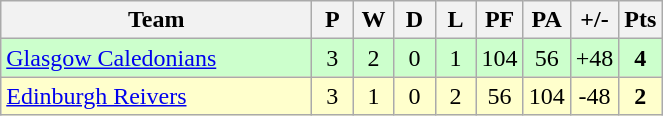<table class="wikitable" style="text-align: center;">
<tr>
<th width="200">Team</th>
<th width="20">P</th>
<th width="20">W</th>
<th width="20">D</th>
<th width="20">L</th>
<th width="20">PF</th>
<th width="20">PA</th>
<th width="25">+/-</th>
<th width="20">Pts</th>
</tr>
<tr bgcolor="#ccffcc">
<td align="left"><a href='#'>Glasgow Caledonians</a></td>
<td>3</td>
<td>2</td>
<td>0</td>
<td>1</td>
<td>104</td>
<td>56</td>
<td>+48</td>
<td><strong>4</strong></td>
</tr>
<tr bgcolor="#ffffcc">
<td align="left"><a href='#'>Edinburgh Reivers</a></td>
<td>3</td>
<td>1</td>
<td>0</td>
<td>2</td>
<td>56</td>
<td>104</td>
<td>-48</td>
<td><strong>2</strong></td>
</tr>
</table>
